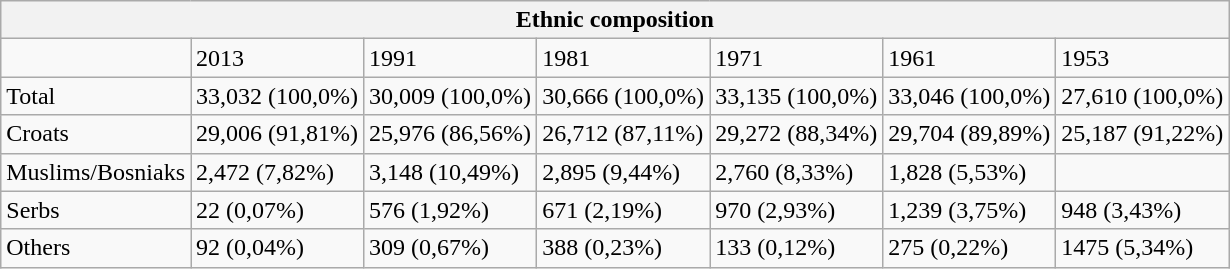<table class="wikitable">
<tr>
<th colspan="8">Ethnic composition</th>
</tr>
<tr>
<td></td>
<td>2013</td>
<td>1991</td>
<td>1981</td>
<td>1971</td>
<td>1961</td>
<td>1953</td>
</tr>
<tr>
<td>Total</td>
<td>33,032 (100,0%)</td>
<td>30,009 (100,0%)</td>
<td>30,666 (100,0%)</td>
<td>33,135 (100,0%)</td>
<td>33,046 (100,0%)</td>
<td>27,610 (100,0%)</td>
</tr>
<tr>
<td>Croats</td>
<td>29,006 (91,81%)</td>
<td>25,976 (86,56%)</td>
<td>26,712 (87,11%)</td>
<td>29,272 (88,34%)</td>
<td>29,704 (89,89%)</td>
<td>25,187 (91,22%)</td>
</tr>
<tr>
<td>Muslims/Bosniaks</td>
<td>2,472 (7,82%)</td>
<td>3,148 (10,49%)</td>
<td>2,895 (9,44%)</td>
<td>2,760 (8,33%)</td>
<td>1,828 (5,53%)</td>
<td></td>
</tr>
<tr>
<td>Serbs</td>
<td>22 (0,07%)</td>
<td>576 (1,92%)</td>
<td>671 (2,19%)</td>
<td>970 (2,93%)</td>
<td>1,239 (3,75%)</td>
<td>948 (3,43%)</td>
</tr>
<tr>
<td>Others</td>
<td>92 (0,04%)</td>
<td>309 (0,67%)</td>
<td>388 (0,23%)</td>
<td>133 (0,12%)</td>
<td>275 (0,22%)</td>
<td>1475 (5,34%)</td>
</tr>
</table>
